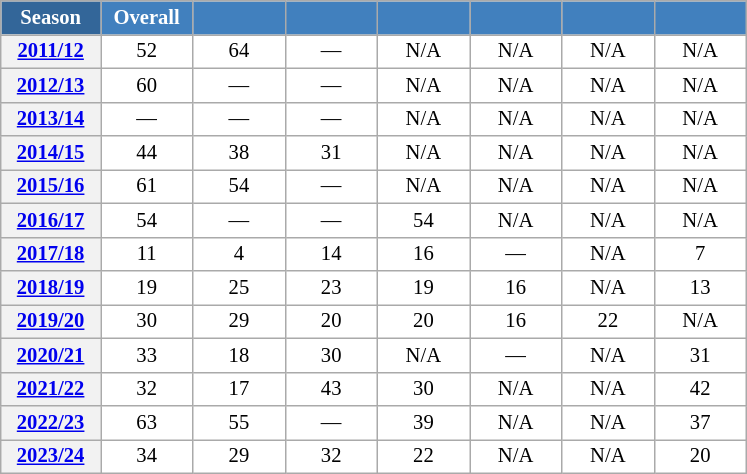<table class="wikitable" style="font-size:86%; text-align:center; border:grey solid 1px; border-collapse:collapse; background:#ffffff;">
<tr>
<th style="background-color:#369; color:white; width:60px;"> Season </th>
<th style="background-color:#4180be; color:white; width:55px;">Overall</th>
<th style="background-color:#4180be; color:white; width:55px;"></th>
<th style="background-color:#4180be; color:white; width:55px;"></th>
<th style="background-color:#4180be; color:white; width:55px;"></th>
<th style="background-color:#4180be; color:white; width:55px;"></th>
<th style="background-color:#4180be; color:white; width:55px;"></th>
<th style="background-color:#4180be; color:white; width:55px;"></th>
</tr>
<tr>
<th scope="row" style="text-align:center;"><a href='#'>2011/12</a></th>
<td align=center>52</td>
<td align=center>64</td>
<td align=center>—</td>
<td align=center>N/A</td>
<td align=center>N/A</td>
<td align=center>N/A</td>
<td align=center>N/A</td>
</tr>
<tr>
<th scope="row" style="text-align:center;"><a href='#'>2012/13</a></th>
<td align=center>60</td>
<td align=center>—</td>
<td align=center>—</td>
<td align=center>N/A</td>
<td align=center>N/A</td>
<td align=center>N/A</td>
<td align=center>N/A</td>
</tr>
<tr>
<th scope="row" style="text-align:center;"><a href='#'>2013/14</a></th>
<td align=center>—</td>
<td align=center>—</td>
<td align=center>—</td>
<td align=center>N/A</td>
<td align=center>N/A</td>
<td align=center>N/A</td>
<td align=center>N/A</td>
</tr>
<tr>
<th scope="row" style="text-align:center;"><a href='#'>2014/15</a></th>
<td align=center>44</td>
<td align=center>38</td>
<td align=center>31</td>
<td align=center>N/A</td>
<td align=center>N/A</td>
<td align=center>N/A</td>
<td align=center>N/A</td>
</tr>
<tr>
<th scope="row" style="text-align:center;"><a href='#'>2015/16</a></th>
<td align=center>61</td>
<td align=center>54</td>
<td align=center>—</td>
<td align=center>N/A</td>
<td align=center>N/A</td>
<td align=center>N/A</td>
<td align=center>N/A</td>
</tr>
<tr>
<th scope="row" style="text-align:center;"><a href='#'>2016/17</a></th>
<td align=center>54</td>
<td align=center>—</td>
<td align=center>—</td>
<td align=center>54</td>
<td align=center>N/A</td>
<td align=center>N/A</td>
<td align=center>N/A</td>
</tr>
<tr>
<th scope="row" style="text-align:center;"><a href='#'>2017/18</a></th>
<td align=center>11</td>
<td align=center>4</td>
<td align=center>14</td>
<td align=center>16</td>
<td align=center>—</td>
<td align=center>N/A</td>
<td align=center>7</td>
</tr>
<tr>
<th scope=row align=center><a href='#'>2018/19</a></th>
<td align=center>19</td>
<td align=center>25</td>
<td align=center>23</td>
<td align=center>19</td>
<td align=center>16</td>
<td align=center>N/A</td>
<td align=center>13</td>
</tr>
<tr>
<th scope=row align=center><a href='#'>2019/20</a></th>
<td align=center>30</td>
<td align=center>29</td>
<td align=center>20</td>
<td align=center>20</td>
<td align=center>16</td>
<td align=center>22</td>
<td align=center>N/A</td>
</tr>
<tr>
<th scope=row align=center><a href='#'>2020/21</a></th>
<td align=center>33</td>
<td align=center>18</td>
<td align=center>30</td>
<td align=center>N/A</td>
<td align=center>—</td>
<td align=center>N/A</td>
<td align=center>31</td>
</tr>
<tr>
<th scope=row align=center><a href='#'>2021/22</a></th>
<td align=center>32</td>
<td align=center>17</td>
<td align=center>43</td>
<td align=center>30</td>
<td align=center>N/A</td>
<td align=center>N/A</td>
<td align=center>42</td>
</tr>
<tr>
<th scope=row align=center><a href='#'>2022/23</a></th>
<td align=center>63</td>
<td align=center>55</td>
<td align=center>—</td>
<td align=center>39</td>
<td align=center>N/A</td>
<td align=center>N/A</td>
<td align=center>37</td>
</tr>
<tr>
<th scope=row align=center><a href='#'>2023/24</a></th>
<td align=center>34</td>
<td align=center>29</td>
<td align=center>32</td>
<td align=center>22</td>
<td align=center>N/A</td>
<td align=center>N/A</td>
<td align=center>20</td>
</tr>
</table>
